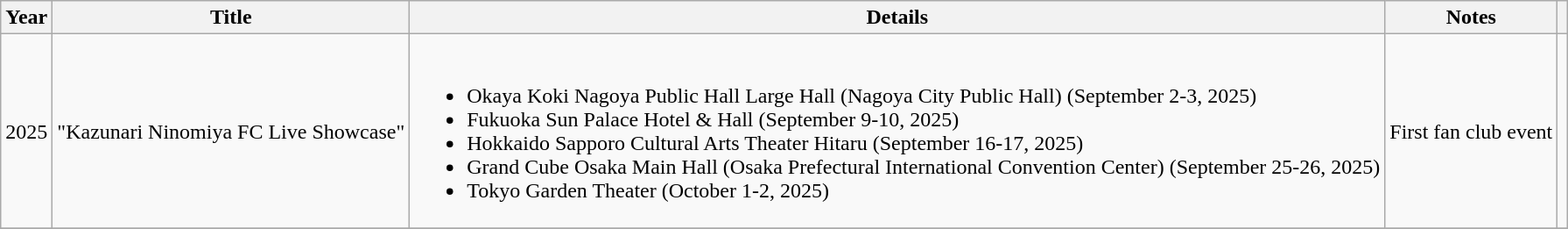<table class="wikitable">
<tr>
<th>Year</th>
<th>Title</th>
<th>Details</th>
<th>Notes</th>
<th></th>
</tr>
<tr>
<td>2025</td>
<td>"Kazunari Ninomiya FC Live Showcase"</td>
<td><br><ul><li>Okaya Koki Nagoya Public Hall Large Hall (Nagoya City Public Hall) (September 2-3, 2025)</li><li>Fukuoka Sun Palace Hotel & Hall (September 9-10, 2025)</li><li>Hokkaido Sapporo Cultural Arts Theater Hitaru (September 16-17, 2025)</li><li>Grand Cube Osaka Main Hall (Osaka Prefectural International Convention Center) (September 25-26, 2025)</li><li>Tokyo Garden Theater (October 1-2, 2025)</li></ul></td>
<td>First fan club event</td>
<td></td>
</tr>
<tr>
</tr>
</table>
